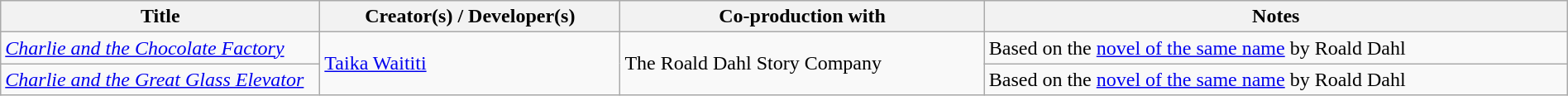<table class="wikitable" style="width:100%;">
<tr>
<th width="250px">Title</th>
<th>Creator(s) / Developer(s)</th>
<th>Co-production with</th>
<th>Notes</th>
</tr>
<tr>
<td><em><a href='#'>Charlie and the Chocolate Factory</a></em></td>
<td rowspan="2"><a href='#'>Taika Waititi</a></td>
<td rowspan="2">The Roald Dahl Story Company</td>
<td>Based on the <a href='#'>novel of the same name</a> by Roald Dahl</td>
</tr>
<tr>
<td><em><a href='#'>Charlie and the Great Glass Elevator</a></em></td>
<td>Based on the <a href='#'>novel of the same name</a> by Roald Dahl</td>
</tr>
</table>
